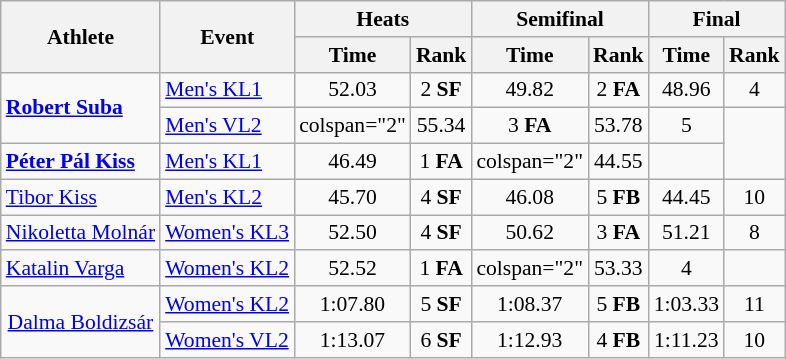<table class="wikitable" style="font-size:90%">
<tr>
<th rowspan="2">Athlete</th>
<th rowspan="2">Event</th>
<th colspan="2">Heats</th>
<th colspan="2">Semifinal</th>
<th colspan="2">Final</th>
</tr>
<tr>
<th>Time</th>
<th>Rank</th>
<th>Time</th>
<th>Rank</th>
<th>Time</th>
<th>Rank</th>
</tr>
<tr align="center">
<td rowspan="2" align="left"><strong><a href='#'>Robert Suba</a></strong></td>
<td align=left><a href='#'>Men's KL1</a></td>
<td>52.03</td>
<td>2 <strong>SF</strong></td>
<td>49.82</td>
<td>2 <strong>FA</strong></td>
<td>48.96</td>
<td>4</td>
</tr>
<tr align="center">
<td align=left><a href='#'>Men's VL2</a></td>
<td>colspan="2" </td>
<td>55.34</td>
<td>3 <strong>FA</strong></td>
<td>53.78</td>
<td>5</td>
</tr>
<tr align="center">
<td align=left><strong><a href='#'>Péter Pál Kiss</a></strong></td>
<td align=left><a href='#'>Men's KL1</a></td>
<td>46.49</td>
<td>1 <strong>FA</strong></td>
<td>colspan="2" </td>
<td>44.55</td>
<td></td>
</tr>
<tr align="center">
<td align=left><a href='#'>Tibor Kiss</a></td>
<td align=left><a href='#'>Men's KL2</a></td>
<td>45.70</td>
<td>4 <strong>SF</strong></td>
<td>46.08</td>
<td>5 <strong>FB</strong></td>
<td>44.45</td>
<td>10</td>
</tr>
<tr align="center">
<td align="left"><a href='#'>Nikoletta Molnár</a></td>
<td align="left"><a href='#'>Women's KL3</a></td>
<td>52.50</td>
<td>4 <strong>SF</strong></td>
<td>50.62</td>
<td>3 <strong>FA</strong></td>
<td>51.21</td>
<td>8</td>
</tr>
<tr align="center">
<td align=left><a href='#'>Katalin Varga</a></td>
<td align=left><a href='#'>Women's KL2</a></td>
<td>52.52</td>
<td>1 <strong>FA</strong></td>
<td>colspan="2" </td>
<td>53.33</td>
<td>4</td>
</tr>
<tr align="center">
<td rowspan="2"><a href='#'>Dalma Boldizsár</a></td>
<td><a href='#'>Women's KL2</a></td>
<td>1:07.80</td>
<td>5 <strong>SF</strong></td>
<td>1:08.37</td>
<td>5 <strong>FB</strong></td>
<td>1:03.33</td>
<td>11</td>
</tr>
<tr align="center">
<td align="left"><a href='#'>Women's VL2</a></td>
<td>1:13.07</td>
<td>6 <strong>SF</strong></td>
<td>1:12.93</td>
<td>4 <strong>FB</strong></td>
<td>1:11.23</td>
<td>10</td>
</tr>
</table>
